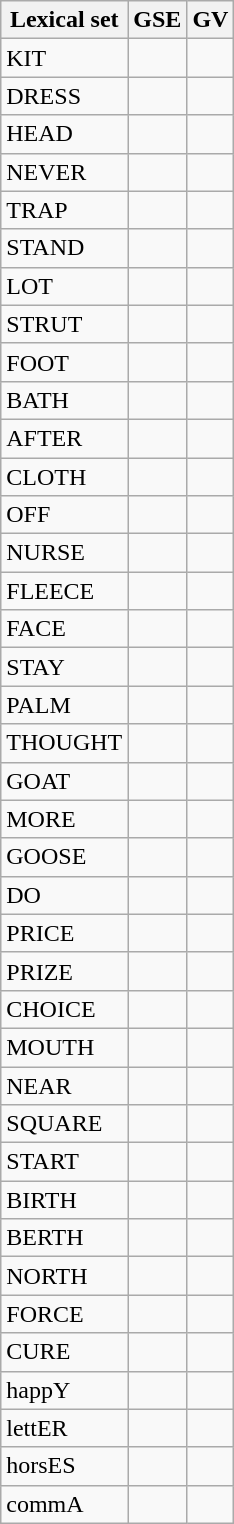<table class="wikitable">
<tr>
<th>Lexical set</th>
<th>GSE</th>
<th>GV</th>
</tr>
<tr>
<td>KIT</td>
<td></td>
<td></td>
</tr>
<tr>
<td>DRESS</td>
<td></td>
<td></td>
</tr>
<tr>
<td>HEAD</td>
<td></td>
<td></td>
</tr>
<tr>
<td>NEVER</td>
<td></td>
<td></td>
</tr>
<tr>
<td>TRAP</td>
<td></td>
<td></td>
</tr>
<tr>
<td>STAND</td>
<td></td>
<td></td>
</tr>
<tr>
<td>LOT</td>
<td></td>
<td></td>
</tr>
<tr>
<td>STRUT</td>
<td></td>
<td></td>
</tr>
<tr>
<td>FOOT</td>
<td></td>
<td></td>
</tr>
<tr>
<td>BATH</td>
<td></td>
<td></td>
</tr>
<tr>
<td>AFTER</td>
<td></td>
<td></td>
</tr>
<tr>
<td>CLOTH</td>
<td></td>
<td></td>
</tr>
<tr>
<td>OFF</td>
<td></td>
<td></td>
</tr>
<tr>
<td>NURSE</td>
<td></td>
<td></td>
</tr>
<tr>
<td>FLEECE</td>
<td></td>
<td></td>
</tr>
<tr>
<td>FACE</td>
<td></td>
<td></td>
</tr>
<tr>
<td>STAY</td>
<td></td>
<td></td>
</tr>
<tr>
<td>PALM</td>
<td></td>
<td></td>
</tr>
<tr>
<td>THOUGHT</td>
<td></td>
<td></td>
</tr>
<tr>
<td>GOAT</td>
<td></td>
<td></td>
</tr>
<tr>
<td>MORE</td>
<td></td>
<td></td>
</tr>
<tr>
<td>GOOSE</td>
<td></td>
<td></td>
</tr>
<tr>
<td>DO</td>
<td></td>
<td></td>
</tr>
<tr>
<td>PRICE</td>
<td></td>
<td></td>
</tr>
<tr>
<td>PRIZE</td>
<td></td>
<td></td>
</tr>
<tr>
<td>CHOICE</td>
<td></td>
<td></td>
</tr>
<tr>
<td>MOUTH</td>
<td></td>
<td></td>
</tr>
<tr>
<td>NEAR</td>
<td></td>
<td></td>
</tr>
<tr>
<td>SQUARE</td>
<td></td>
<td></td>
</tr>
<tr>
<td>START</td>
<td></td>
<td></td>
</tr>
<tr>
<td>BIRTH</td>
<td></td>
<td></td>
</tr>
<tr>
<td>BERTH</td>
<td></td>
<td></td>
</tr>
<tr>
<td>NORTH</td>
<td></td>
<td></td>
</tr>
<tr>
<td>FORCE</td>
<td></td>
<td></td>
</tr>
<tr>
<td>CURE</td>
<td></td>
<td></td>
</tr>
<tr>
<td>happY</td>
<td></td>
<td></td>
</tr>
<tr>
<td>lettER</td>
<td></td>
<td></td>
</tr>
<tr>
<td>horsES</td>
<td></td>
<td></td>
</tr>
<tr>
<td>commA</td>
<td></td>
<td></td>
</tr>
</table>
